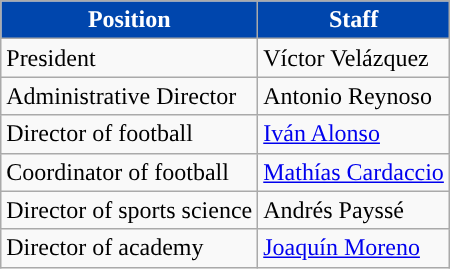<table class="wikitable">
<tr>
<th style="background-color:#0046AD;color:#FFFFFF;">Position</th>
<th style="background-color:#0046AD;color:#FFFFFF;">Staff</th>
</tr>
<tr>
<td>President</td>
<td> Víctor Velázquez</td>
</tr>
<tr>
<td>Administrative Director</td>
<td> Antonio Reynoso</td>
</tr>
<tr>
<td>Director of football</td>
<td> <a href='#'>Iván Alonso</a></td>
</tr>
<tr>
<td>Coordinator of football</td>
<td> <a href='#'>Mathías Cardaccio</a></td>
</tr>
<tr>
<td>Director of sports science</td>
<td> Andrés Payssé</td>
</tr>
<tr>
<td>Director of academy</td>
<td> <a href='#'>Joaquín Moreno</a></td>
</tr>
</table>
